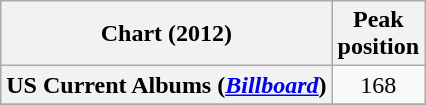<table class="wikitable plainrowheaders sortable">
<tr>
<th scope="col">Chart (2012)</th>
<th scope="col">Peak<br>position</th>
</tr>
<tr>
<th scope="row">US Current Albums (<em><a href='#'>Billboard</a></em>)</th>
<td align=center>168</td>
</tr>
<tr>
</tr>
<tr>
</tr>
<tr>
</tr>
</table>
